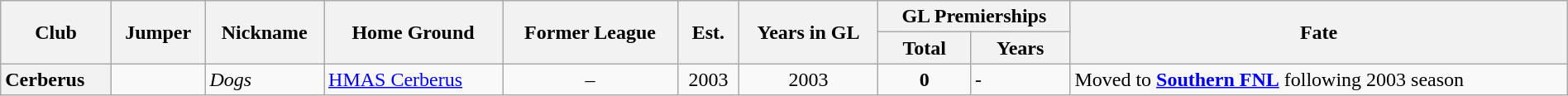<table class="wikitable sortable" style="width:100%; text-align:center; font-size:100%;">
<tr>
<th rowspan="2">Club</th>
<th rowspan="2">Jumper</th>
<th rowspan="2">Nickname</th>
<th rowspan="2">Home Ground</th>
<th rowspan="2">Former League</th>
<th rowspan="2">Est.</th>
<th rowspan="2">Years in GL</th>
<th colspan="2">GL Premierships</th>
<th rowspan="2">Fate</th>
</tr>
<tr>
<th>Total</th>
<th>Years</th>
</tr>
<tr>
<th style="text-align:left">Cerberus</th>
<td></td>
<td align="left"><em>Dogs</em></td>
<td align="left"><a href='#'>HMAS Cerberus</a></td>
<td>–</td>
<td>2003</td>
<td>2003</td>
<td><strong>0</strong></td>
<td align="left">-</td>
<td align="left">Moved to <a href='#'><strong>Southern FNL</strong></a> following 2003 season</td>
</tr>
</table>
